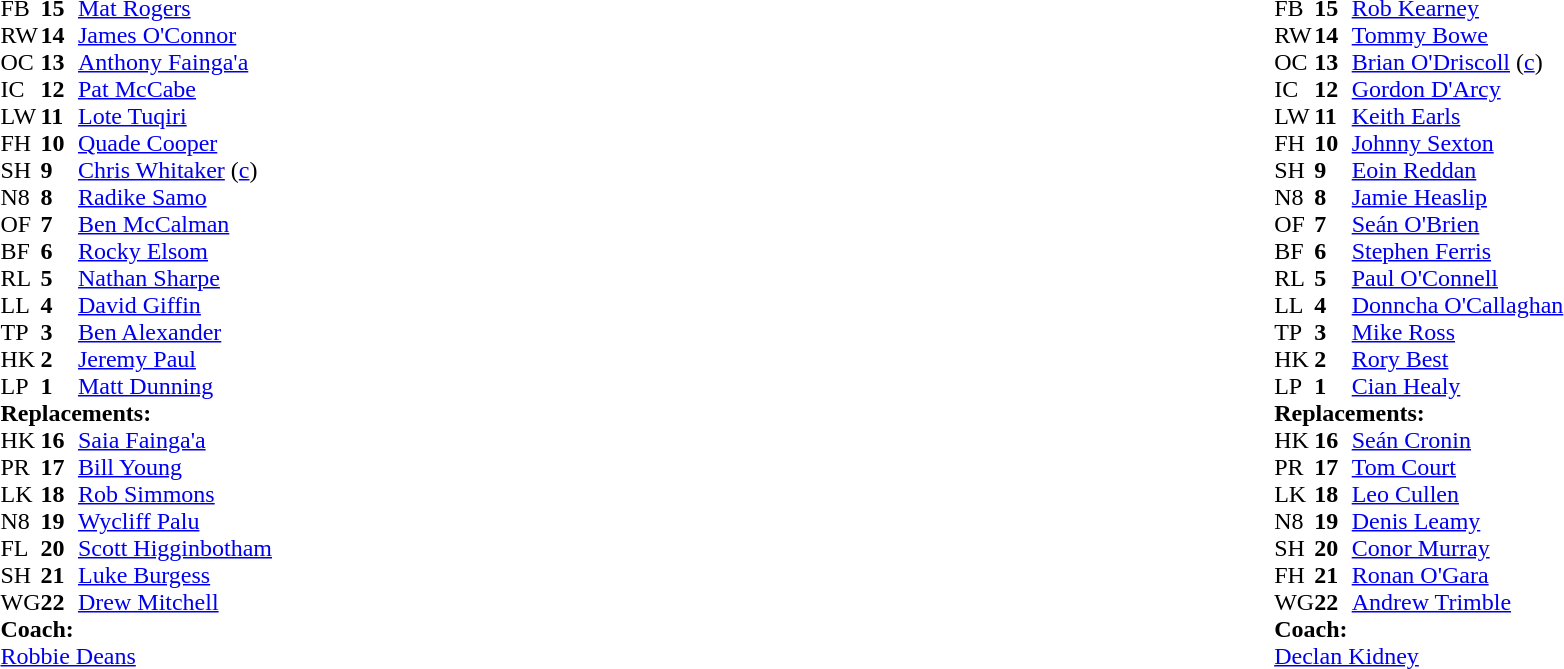<table width="100%">
<tr>
<td style="vertical-align:top" width="50%"><br><table cellspacing="0" cellpadding="0">
<tr>
<th width="25"></th>
<th width="25"></th>
</tr>
<tr>
<td>FB</td>
<td><strong>15</strong></td>
<td><a href='#'>Mat Rogers</a></td>
</tr>
<tr>
<td>RW</td>
<td><strong>14</strong></td>
<td><a href='#'>James O'Connor</a></td>
</tr>
<tr>
<td>OC</td>
<td><strong>13</strong></td>
<td><a href='#'>Anthony Fainga'a</a></td>
<td></td>
<td></td>
</tr>
<tr>
<td>IC</td>
<td><strong>12</strong></td>
<td><a href='#'>Pat McCabe</a></td>
</tr>
<tr>
<td>LW</td>
<td><strong>11</strong></td>
<td><a href='#'>Lote Tuqiri</a></td>
</tr>
<tr>
<td>FH</td>
<td><strong>10</strong></td>
<td><a href='#'>Quade Cooper</a></td>
</tr>
<tr>
<td>SH</td>
<td><strong>9</strong></td>
<td><a href='#'>Chris Whitaker</a> (<a href='#'>c</a>)</td>
</tr>
<tr>
<td>N8</td>
<td><strong>8</strong></td>
<td><a href='#'>Radike Samo</a></td>
<td></td>
<td></td>
</tr>
<tr>
<td>OF</td>
<td><strong>7</strong></td>
<td><a href='#'>Ben McCalman</a></td>
</tr>
<tr>
<td>BF</td>
<td><strong>6</strong></td>
<td><a href='#'>Rocky Elsom</a></td>
<td></td>
<td></td>
</tr>
<tr>
<td>RL</td>
<td><strong>5</strong></td>
<td><a href='#'>Nathan Sharpe</a></td>
</tr>
<tr>
<td>LL</td>
<td><strong>4</strong></td>
<td><a href='#'>David Giffin</a></td>
<td></td>
<td></td>
</tr>
<tr>
<td>TP</td>
<td><strong>3</strong></td>
<td><a href='#'>Ben Alexander</a></td>
<td></td>
<td></td>
</tr>
<tr>
<td>HK</td>
<td><strong>2</strong></td>
<td><a href='#'>Jeremy Paul</a></td>
</tr>
<tr>
<td>LP</td>
<td><strong>1</strong></td>
<td><a href='#'>Matt Dunning</a></td>
</tr>
<tr>
<td colspan=3><strong>Replacements:</strong></td>
</tr>
<tr>
<td>HK</td>
<td><strong>16</strong></td>
<td><a href='#'>Saia Fainga'a</a></td>
</tr>
<tr>
<td>PR</td>
<td><strong>17</strong></td>
<td><a href='#'>Bill Young</a></td>
<td></td>
<td></td>
</tr>
<tr>
<td>LK</td>
<td><strong>18</strong></td>
<td><a href='#'>Rob Simmons</a></td>
<td></td>
<td></td>
</tr>
<tr>
<td>N8</td>
<td><strong>19</strong></td>
<td><a href='#'>Wycliff Palu</a></td>
<td></td>
<td></td>
</tr>
<tr>
<td>FL</td>
<td><strong>20</strong></td>
<td><a href='#'>Scott Higginbotham</a></td>
<td></td>
<td></td>
</tr>
<tr>
<td>SH</td>
<td><strong>21</strong></td>
<td><a href='#'>Luke Burgess</a></td>
</tr>
<tr>
<td>WG</td>
<td><strong>22</strong></td>
<td><a href='#'>Drew Mitchell</a></td>
<td></td>
<td></td>
</tr>
<tr>
<td colspan=3><strong>Coach:</strong></td>
</tr>
<tr>
<td colspan="4"> <a href='#'>Robbie Deans</a></td>
</tr>
</table>
</td>
<td style="vertical-align:top"></td>
<td style="vertical-align:top" width="50%"><br><table cellspacing="0" cellpadding="0" align="center">
<tr>
<th width="25"></th>
<th width="25"></th>
</tr>
<tr>
<td>FB</td>
<td><strong>15</strong></td>
<td><a href='#'>Rob Kearney</a></td>
<td></td>
<td></td>
<td></td>
<td></td>
</tr>
<tr>
<td>RW</td>
<td><strong>14</strong></td>
<td><a href='#'>Tommy Bowe</a></td>
</tr>
<tr>
<td>OC</td>
<td><strong>13</strong></td>
<td><a href='#'>Brian O'Driscoll</a> (<a href='#'>c</a>)</td>
<td></td>
<td colspan="2"></td>
</tr>
<tr>
<td>IC</td>
<td><strong>12</strong></td>
<td><a href='#'>Gordon D'Arcy</a></td>
<td></td>
<td></td>
</tr>
<tr>
<td>LW</td>
<td><strong>11</strong></td>
<td><a href='#'>Keith Earls</a></td>
</tr>
<tr>
<td>FH</td>
<td><strong>10</strong></td>
<td><a href='#'>Johnny Sexton</a></td>
</tr>
<tr>
<td>SH</td>
<td><strong>9</strong></td>
<td><a href='#'>Eoin Reddan</a></td>
<td></td>
<td></td>
</tr>
<tr>
<td>N8</td>
<td><strong>8</strong></td>
<td><a href='#'>Jamie Heaslip</a></td>
</tr>
<tr>
<td>OF</td>
<td><strong>7</strong></td>
<td><a href='#'>Seán O'Brien</a></td>
</tr>
<tr>
<td>BF</td>
<td><strong>6</strong></td>
<td><a href='#'>Stephen Ferris</a></td>
</tr>
<tr>
<td>RL</td>
<td><strong>5</strong></td>
<td><a href='#'>Paul O'Connell</a></td>
</tr>
<tr>
<td>LL</td>
<td><strong>4</strong></td>
<td><a href='#'>Donncha O'Callaghan</a></td>
</tr>
<tr>
<td>TP</td>
<td><strong>3</strong></td>
<td><a href='#'>Mike Ross</a></td>
<td></td>
<td></td>
</tr>
<tr>
<td>HK</td>
<td><strong>2</strong></td>
<td><a href='#'>Rory Best</a></td>
</tr>
<tr>
<td>LP</td>
<td><strong>1</strong></td>
<td><a href='#'>Cian Healy</a></td>
</tr>
<tr>
<td colspan=3><strong>Replacements:</strong></td>
</tr>
<tr>
<td>HK</td>
<td><strong>16</strong></td>
<td><a href='#'>Seán Cronin</a></td>
</tr>
<tr>
<td>PR</td>
<td><strong>17</strong></td>
<td><a href='#'>Tom Court</a></td>
<td></td>
<td></td>
</tr>
<tr>
<td>LK</td>
<td><strong>18</strong></td>
<td><a href='#'>Leo Cullen</a></td>
</tr>
<tr>
<td>N8</td>
<td><strong>19</strong></td>
<td><a href='#'>Denis Leamy</a></td>
</tr>
<tr>
<td>SH</td>
<td><strong>20</strong></td>
<td><a href='#'>Conor Murray</a></td>
<td></td>
<td></td>
</tr>
<tr>
<td>FH</td>
<td><strong>21</strong></td>
<td><a href='#'>Ronan O'Gara</a></td>
<td></td>
<td></td>
</tr>
<tr>
<td>WG</td>
<td><strong>22</strong></td>
<td><a href='#'>Andrew Trimble</a></td>
<td></td>
<td></td>
<td></td>
<td></td>
</tr>
<tr>
<td colspan=3><strong>Coach:</strong></td>
</tr>
<tr>
<td colspan="4"><a href='#'>Declan Kidney</a></td>
</tr>
</table>
</td>
</tr>
</table>
